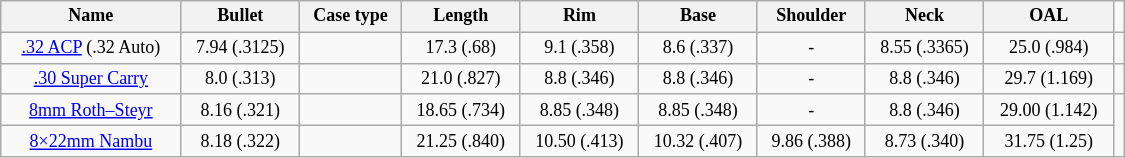<table class="wikitable sortable" style="font-size: 9pt; width:750px; text-align:center">
<tr>
<th>Name</th>
<th>Bullet</th>
<th>Case type</th>
<th>Length</th>
<th>Rim</th>
<th>Base</th>
<th>Shoulder</th>
<th>Neck</th>
<th>OAL</th>
</tr>
<tr>
<td><a href='#'>.32 ACP</a> (.32 Auto)</td>
<td>7.94 (.3125)</td>
<td></td>
<td>17.3 (.68)</td>
<td>9.1 (.358)</td>
<td>8.6 (.337)</td>
<td>-</td>
<td>8.55 (.3365)</td>
<td>25.0 (.984)</td>
<td></td>
</tr>
<tr>
<td><a href='#'>.30 Super Carry</a></td>
<td>8.0 (.313)</td>
<td></td>
<td>21.0 (.827)</td>
<td>8.8 (.346)</td>
<td>8.8 (.346)</td>
<td>-</td>
<td>8.8 (.346)</td>
<td>29.7 (1.169)</td>
<td></td>
</tr>
<tr>
<td><a href='#'>8mm Roth–Steyr</a></td>
<td>8.16 (.321)</td>
<td></td>
<td>18.65 (.734)</td>
<td>8.85 (.348)</td>
<td>8.85 (.348)</td>
<td>-</td>
<td>8.8 (.346)</td>
<td>29.00 (1.142)</td>
</tr>
<tr>
<td><a href='#'>8×22mm Nambu</a></td>
<td>8.18 (.322)</td>
<td></td>
<td>21.25 (.840)</td>
<td>10.50 (.413)</td>
<td>10.32 (.407)</td>
<td>9.86 (.388)</td>
<td>8.73 (.340)</td>
<td>31.75 (1.25)<br></td>
</tr>
</table>
